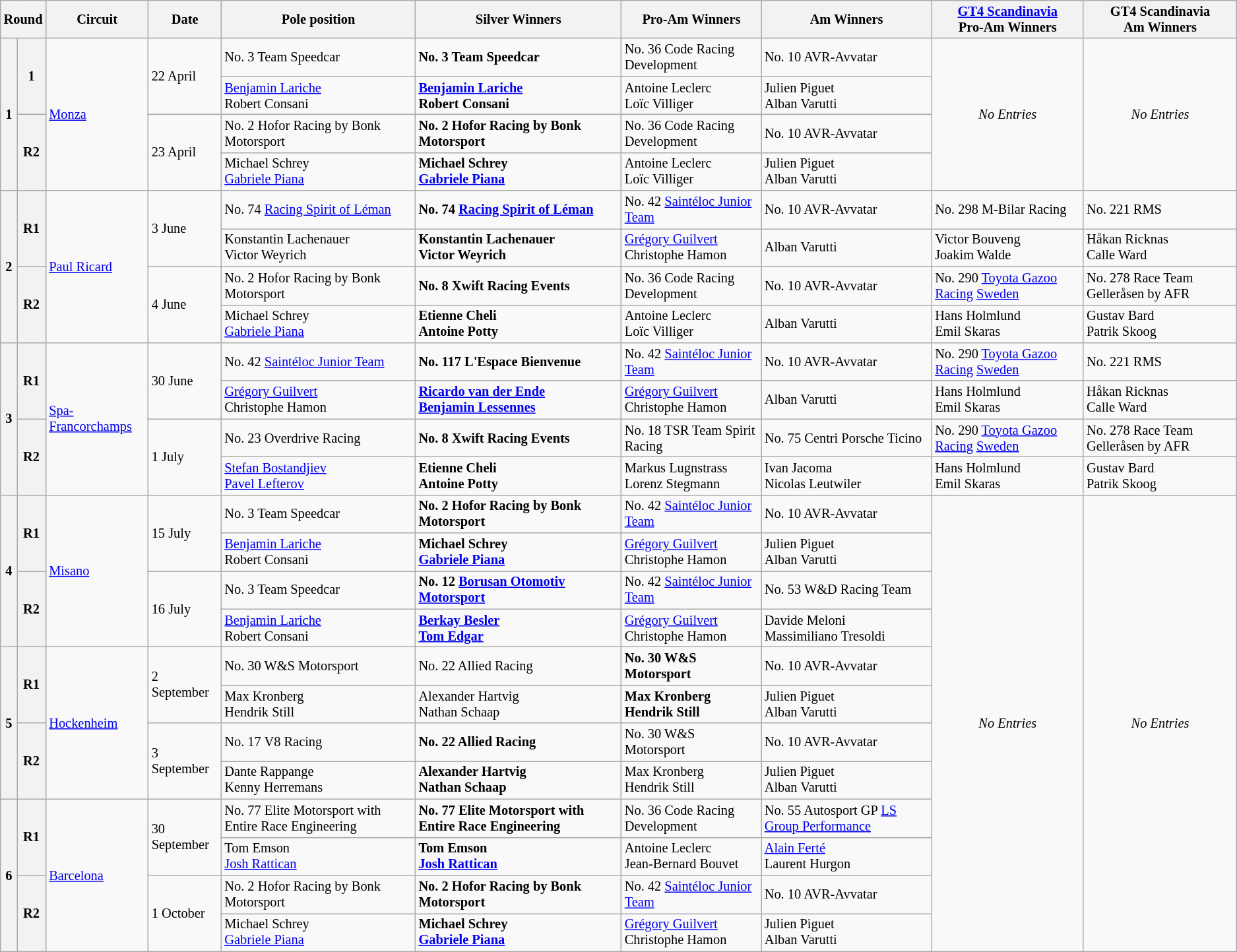<table class="wikitable" style="font-size:85%;">
<tr>
<th colspan="2">Round</th>
<th>Circuit</th>
<th>Date</th>
<th>Pole position</th>
<th>Silver Winners</th>
<th>Pro-Am Winners</th>
<th>Am Winners</th>
<th><a href='#'>GT4 Scandinavia</a> <br> Pro-Am Winners</th>
<th>GT4 Scandinavia <br> Am Winners</th>
</tr>
<tr>
<th rowspan="4">1</th>
<th rowspan="2">1</th>
<td rowspan="4"><a href='#'>Monza</a></td>
<td rowspan="2">22 April</td>
<td> No. 3 Team Speedcar</td>
<td><strong> No. 3 Team Speedcar</strong></td>
<td> No. 36 Code Racing Development</td>
<td> No. 10 AVR-Avvatar</td>
<td rowspan="4" align="center"><em>No Entries</em></td>
<td rowspan="4" align="center"><em>No Entries</em></td>
</tr>
<tr>
<td> <a href='#'>Benjamin Lariche</a><br> Robert Consani</td>
<td><strong> <a href='#'>Benjamin Lariche</a><br> Robert Consani</strong></td>
<td> Antoine Leclerc<br> Loïc Villiger</td>
<td> Julien Piguet<br> Alban Varutti</td>
</tr>
<tr>
<th rowspan="2">R2</th>
<td rowspan="2">23 April</td>
<td> No. 2 Hofor Racing by Bonk Motorsport</td>
<td><strong> No. 2 Hofor Racing by Bonk Motorsport</strong></td>
<td> No. 36 Code Racing Development</td>
<td> No. 10 AVR-Avvatar</td>
</tr>
<tr>
<td> Michael Schrey<br> <a href='#'>Gabriele Piana</a></td>
<td><strong> Michael Schrey<br> <a href='#'>Gabriele Piana</a></strong></td>
<td> Antoine Leclerc<br> Loïc Villiger</td>
<td> Julien Piguet<br> Alban Varutti</td>
</tr>
<tr>
<th rowspan="4">2</th>
<th rowspan="2">R1</th>
<td rowspan="4"> <a href='#'>Paul Ricard</a></td>
<td rowspan="2">3 June</td>
<td> No. 74 <a href='#'>Racing Spirit of Léman</a></td>
<td><strong> No. 74 <a href='#'>Racing Spirit of Léman</a></strong></td>
<td> No. 42 <a href='#'>Saintéloc Junior Team</a></td>
<td> No. 10 AVR-Avvatar</td>
<td> No. 298 M-Bilar Racing</td>
<td> No. 221 RMS</td>
</tr>
<tr>
<td> Konstantin Lachenauer<br> Victor Weyrich</td>
<td><strong> Konstantin Lachenauer<br> Victor Weyrich</strong></td>
<td> <a href='#'>Grégory Guilvert</a><br> Christophe Hamon</td>
<td> Alban Varutti</td>
<td> Victor Bouveng<br> Joakim Walde</td>
<td> Håkan Ricknas<br> Calle Ward</td>
</tr>
<tr>
<th rowspan="2">R2</th>
<td rowspan="2">4 June</td>
<td> No. 2 Hofor Racing by Bonk Motorsport</td>
<td><strong> No. 8 Xwift Racing Events</strong></td>
<td> No. 36 Code Racing Development</td>
<td> No. 10 AVR-Avvatar</td>
<td> No. 290 <a href='#'>Toyota Gazoo Racing</a> <a href='#'>Sweden</a></td>
<td> No. 278 Race Team Gelleråsen by AFR</td>
</tr>
<tr>
<td> Michael Schrey<br> <a href='#'>Gabriele Piana</a></td>
<td><strong> Etienne Cheli<br> Antoine Potty</strong></td>
<td> Antoine Leclerc<br> Loïc Villiger</td>
<td> Alban Varutti</td>
<td> Hans Holmlund<br> Emil Skaras</td>
<td> Gustav Bard<br> Patrik Skoog</td>
</tr>
<tr>
<th rowspan="4">3</th>
<th rowspan="2">R1</th>
<td rowspan="4"> <a href='#'>Spa-Francorchamps</a></td>
<td rowspan="2">30 June</td>
<td> No. 42 <a href='#'>Saintéloc Junior Team</a></td>
<td><strong> No. 117 L'Espace Bienvenue</strong></td>
<td> No. 42 <a href='#'>Saintéloc Junior Team</a></td>
<td> No. 10 AVR-Avvatar</td>
<td> No. 290 <a href='#'>Toyota Gazoo Racing</a> <a href='#'>Sweden</a></td>
<td> No. 221 RMS</td>
</tr>
<tr>
<td> <a href='#'>Grégory Guilvert</a><br> Christophe Hamon</td>
<td><strong> <a href='#'>Ricardo van der Ende</a><br> <a href='#'>Benjamin Lessennes</a></strong></td>
<td> <a href='#'>Grégory Guilvert</a><br> Christophe Hamon</td>
<td> Alban Varutti</td>
<td> Hans Holmlund<br> Emil Skaras</td>
<td> Håkan Ricknas<br> Calle Ward</td>
</tr>
<tr>
<th rowspan="2">R2</th>
<td rowspan="2">1 July</td>
<td> No. 23 Overdrive Racing</td>
<td><strong> No. 8 Xwift Racing Events</strong></td>
<td> No. 18 TSR Team Spirit Racing</td>
<td> No. 75 Centri Porsche Ticino</td>
<td> No. 290 <a href='#'>Toyota Gazoo Racing</a> <a href='#'>Sweden</a></td>
<td> No. 278 Race Team Gelleråsen by AFR</td>
</tr>
<tr>
<td> <a href='#'>Stefan Bostandjiev</a><br> <a href='#'>Pavel Lefterov</a></td>
<td><strong> Etienne Cheli<br> Antoine Potty</strong></td>
<td> Markus Lugnstrass<br> Lorenz Stegmann</td>
<td> Ivan Jacoma<br> Nicolas Leutwiler</td>
<td> Hans Holmlund<br> Emil Skaras</td>
<td> Gustav Bard<br> Patrik Skoog</td>
</tr>
<tr>
<th rowspan="4">4</th>
<th rowspan="2">R1</th>
<td rowspan="4"> <a href='#'>Misano</a></td>
<td rowspan="2">15 July</td>
<td> No. 3 Team Speedcar</td>
<td><strong> No. 2 Hofor Racing by Bonk Motorsport</strong></td>
<td> No. 42 <a href='#'>Saintéloc Junior Team</a></td>
<td> No. 10 AVR-Avvatar</td>
<td rowspan="12" align="center"><em>No Entries</em></td>
<td rowspan="12" align="center"><em>No Entries</em></td>
</tr>
<tr>
<td> <a href='#'>Benjamin Lariche</a><br> Robert Consani</td>
<td><strong> Michael Schrey<br> <a href='#'>Gabriele Piana</a></strong></td>
<td> <a href='#'>Grégory Guilvert</a><br> Christophe Hamon</td>
<td> Julien Piguet<br> Alban Varutti</td>
</tr>
<tr>
<th rowspan="2">R2</th>
<td rowspan="2">16 July</td>
<td> No. 3 Team Speedcar</td>
<td><strong> No. 12 <a href='#'>Borusan Otomotiv Motorsport</a></strong></td>
<td> No. 42 <a href='#'>Saintéloc Junior Team</a></td>
<td> No. 53 W&D Racing Team</td>
</tr>
<tr>
<td> <a href='#'>Benjamin Lariche</a><br> Robert Consani</td>
<td><strong> <a href='#'>Berkay Besler</a><br> <a href='#'>Tom Edgar</a></strong></td>
<td> <a href='#'>Grégory Guilvert</a><br> Christophe Hamon</td>
<td> Davide Meloni<br> Massimiliano Tresoldi</td>
</tr>
<tr>
<th rowspan="4">5</th>
<th rowspan="2">R1</th>
<td rowspan="4"> <a href='#'>Hockenheim</a></td>
<td rowspan="2">2 September</td>
<td> No. 30 W&S Motorsport</td>
<td> No. 22 Allied Racing</td>
<td><strong> No. 30 W&S Motorsport</strong></td>
<td> No. 10 AVR-Avvatar</td>
</tr>
<tr>
<td> Max Kronberg<br> Hendrik Still</td>
<td> Alexander Hartvig<br> Nathan Schaap</td>
<td><strong> Max Kronberg<br> Hendrik Still</strong></td>
<td> Julien Piguet<br> Alban Varutti</td>
</tr>
<tr>
<th rowspan="2">R2</th>
<td rowspan="2">3 September</td>
<td> No. 17 V8 Racing</td>
<td><strong> No. 22 Allied Racing</strong></td>
<td> No. 30 W&S Motorsport</td>
<td> No. 10 AVR-Avvatar</td>
</tr>
<tr>
<td> Dante Rappange<br> Kenny Herremans</td>
<td><strong> Alexander Hartvig<br> Nathan Schaap</strong></td>
<td> Max Kronberg<br> Hendrik Still</td>
<td> Julien Piguet<br> Alban Varutti</td>
</tr>
<tr>
<th rowspan="4">6</th>
<th rowspan="2">R1</th>
<td rowspan="4"> <a href='#'>Barcelona</a></td>
<td rowspan="2">30 September</td>
<td> No. 77 Elite Motorsport with Entire Race Engineering</td>
<td><strong> No. 77 Elite Motorsport with Entire Race Engineering</strong></td>
<td> No. 36 Code Racing Development</td>
<td> No. 55 Autosport GP <a href='#'>LS Group Performance</a></td>
</tr>
<tr>
<td> Tom Emson<br> <a href='#'>Josh Rattican</a></td>
<td><strong> Tom Emson<br> <a href='#'>Josh Rattican</a></strong></td>
<td> Antoine Leclerc<br> Jean-Bernard Bouvet</td>
<td> <a href='#'>Alain Ferté</a><br> Laurent Hurgon</td>
</tr>
<tr>
<th rowspan="2">R2</th>
<td rowspan="2">1 October</td>
<td> No. 2 Hofor Racing by Bonk Motorsport</td>
<td><strong> No. 2 Hofor Racing by Bonk Motorsport</strong></td>
<td> No. 42 <a href='#'>Saintéloc Junior Team</a></td>
<td> No. 10 AVR-Avvatar</td>
</tr>
<tr>
<td> Michael Schrey<br> <a href='#'>Gabriele Piana</a></td>
<td><strong> Michael Schrey<br> <a href='#'>Gabriele Piana</a></strong></td>
<td> <a href='#'>Grégory Guilvert</a><br> Christophe Hamon</td>
<td> Julien Piguet<br> Alban Varutti</td>
</tr>
</table>
